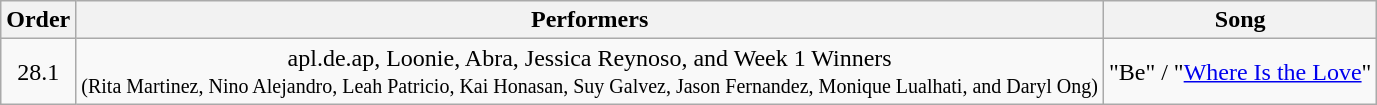<table class="wikitable" style="text-align:center;">
<tr>
<th>Order</th>
<th>Performers</th>
<th>Song</th>
</tr>
<tr>
<td>28.1</td>
<td>apl.de.ap, Loonie, Abra, Jessica Reynoso, and Week 1 Winners<br><small>(Rita Martinez, Nino Alejandro, Leah Patricio, Kai Honasan, Suy Galvez, Jason Fernandez, Monique Lualhati, and Daryl Ong)</small></td>
<td>"Be" / "<a href='#'>Where Is the Love</a>"</td>
</tr>
</table>
